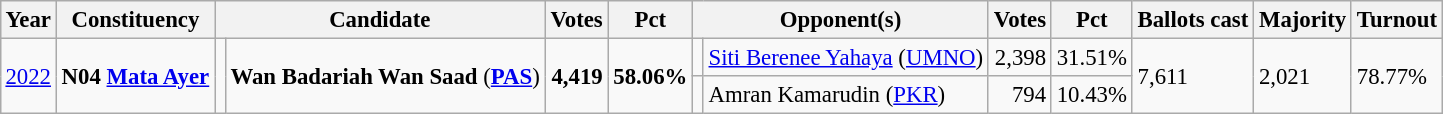<table class="wikitable" style="margin:0.5em ; font-size:95%">
<tr>
<th>Year</th>
<th>Constituency</th>
<th colspan="2">Candidate</th>
<th>Votes</th>
<th>Pct</th>
<th colspan="2">Opponent(s)</th>
<th>Votes</th>
<th>Pct</th>
<th>Ballots cast</th>
<th>Majority</th>
<th>Turnout</th>
</tr>
<tr>
<td rowspan=2><a href='#'>2022</a></td>
<td rowspan=2><strong>N04 <a href='#'>Mata Ayer</a></strong></td>
<td rowspan=2 bgcolor=></td>
<td rowspan=2><strong>Wan Badariah Wan Saad</strong> (<a href='#'><strong>PAS</strong></a>)</td>
<td rowspan=2 align="right"><strong>4,419</strong></td>
<td rowspan=2 align="right"><strong>58.06%</strong></td>
<td></td>
<td><a href='#'>Siti Berenee Yahaya</a> (<a href='#'>UMNO</a>)</td>
<td align="right">2,398</td>
<td align="right">31.51%</td>
<td rowspan=2>7,611</td>
<td rowspan=2>2,021</td>
<td rowspan=2>78.77%</td>
</tr>
<tr>
<td></td>
<td>Amran Kamarudin (<a href='#'>PKR</a>)</td>
<td align="right">794</td>
<td align="right">10.43%</td>
</tr>
</table>
